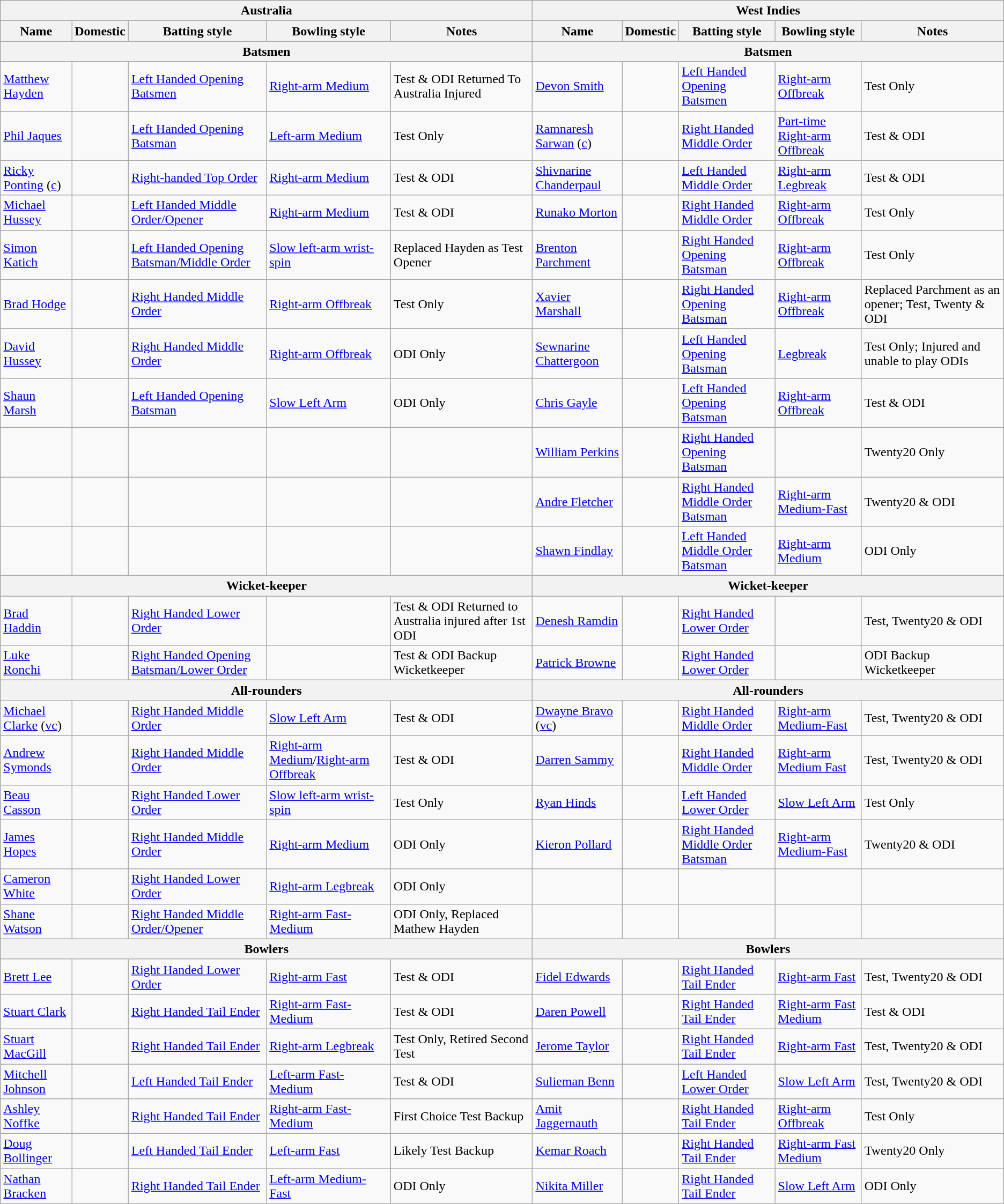<table class="wikitable">
<tr>
<th colspan="5">Australia</th>
<th colspan="5">West Indies</th>
</tr>
<tr>
<th>Name</th>
<th>Domestic</th>
<th>Batting style</th>
<th>Bowling style</th>
<th>Notes</th>
<th>Name</th>
<th>Domestic</th>
<th>Batting style</th>
<th>Bowling style</th>
<th>Notes</th>
</tr>
<tr>
<th colspan="5">Batsmen</th>
<th colspan="5">Batsmen</th>
</tr>
<tr>
<td><a href='#'>Matthew Hayden</a></td>
<td></td>
<td><a href='#'>Left Handed Opening Batsmen</a></td>
<td><a href='#'>Right-arm Medium</a></td>
<td>Test & ODI Returned To Australia Injured</td>
<td><a href='#'>Devon Smith</a></td>
<td></td>
<td><a href='#'>Left Handed Opening Batsmen</a></td>
<td><a href='#'>Right-arm Offbreak</a></td>
<td>Test Only</td>
</tr>
<tr>
<td><a href='#'>Phil Jaques</a></td>
<td></td>
<td><a href='#'>Left Handed Opening Batsman</a></td>
<td><a href='#'>Left-arm Medium</a></td>
<td>Test Only</td>
<td><a href='#'>Ramnaresh Sarwan</a> (<a href='#'>c</a>)</td>
<td></td>
<td><a href='#'>Right Handed Middle Order</a></td>
<td><a href='#'>Part-time Right-arm Offbreak</a></td>
<td>Test & ODI</td>
</tr>
<tr>
<td><a href='#'>Ricky Ponting</a> (<a href='#'>c</a>)</td>
<td></td>
<td><a href='#'>Right-handed Top Order</a></td>
<td><a href='#'>Right-arm Medium</a></td>
<td>Test & ODI</td>
<td><a href='#'>Shivnarine Chanderpaul</a></td>
<td></td>
<td><a href='#'>Left Handed Middle Order</a></td>
<td><a href='#'>Right-arm Legbreak</a></td>
<td>Test & ODI</td>
</tr>
<tr>
<td><a href='#'>Michael Hussey</a></td>
<td></td>
<td><a href='#'>Left Handed Middle Order/Opener</a></td>
<td><a href='#'>Right-arm Medium</a></td>
<td>Test & ODI</td>
<td><a href='#'>Runako Morton</a></td>
<td></td>
<td><a href='#'>Right Handed Middle Order</a></td>
<td><a href='#'>Right-arm Offbreak</a></td>
<td>Test Only</td>
</tr>
<tr>
<td><a href='#'>Simon Katich</a></td>
<td></td>
<td><a href='#'>Left Handed Opening Batsman/Middle Order</a></td>
<td><a href='#'>Slow left-arm wrist-spin</a></td>
<td>Replaced Hayden as Test Opener</td>
<td><a href='#'>Brenton Parchment</a></td>
<td></td>
<td><a href='#'>Right Handed Opening Batsman</a></td>
<td><a href='#'>Right-arm Offbreak</a></td>
<td>Test Only</td>
</tr>
<tr>
<td><a href='#'>Brad Hodge</a></td>
<td></td>
<td><a href='#'>Right Handed Middle Order</a></td>
<td><a href='#'>Right-arm Offbreak</a></td>
<td>Test Only</td>
<td><a href='#'>Xavier Marshall</a></td>
<td></td>
<td><a href='#'>Right Handed Opening Batsman</a></td>
<td><a href='#'>Right-arm Offbreak</a></td>
<td>Replaced Parchment as an opener; Test, Twenty & ODI</td>
</tr>
<tr>
<td><a href='#'>David Hussey</a></td>
<td></td>
<td><a href='#'>Right Handed Middle Order</a></td>
<td><a href='#'>Right-arm Offbreak</a></td>
<td>ODI Only</td>
<td><a href='#'>Sewnarine Chattergoon</a></td>
<td></td>
<td><a href='#'>Left Handed Opening Batsman</a></td>
<td><a href='#'>Legbreak</a></td>
<td>Test Only; Injured and unable to play ODIs</td>
</tr>
<tr>
<td><a href='#'>Shaun Marsh</a></td>
<td></td>
<td><a href='#'>Left Handed Opening Batsman</a></td>
<td><a href='#'>Slow Left Arm</a></td>
<td>ODI Only</td>
<td><a href='#'>Chris Gayle</a></td>
<td></td>
<td><a href='#'>Left Handed Opening Batsman</a></td>
<td><a href='#'>Right-arm Offbreak</a></td>
<td>Test & ODI</td>
</tr>
<tr>
<td></td>
<td></td>
<td></td>
<td></td>
<td></td>
<td><a href='#'>William Perkins</a></td>
<td></td>
<td><a href='#'>Right Handed Opening Batsman</a></td>
<td></td>
<td>Twenty20 Only</td>
</tr>
<tr>
<td></td>
<td></td>
<td></td>
<td></td>
<td></td>
<td><a href='#'>Andre Fletcher</a></td>
<td></td>
<td><a href='#'>Right Handed Middle Order Batsman</a></td>
<td><a href='#'>Right-arm Medium-Fast</a></td>
<td>Twenty20 & ODI</td>
</tr>
<tr>
<td></td>
<td></td>
<td></td>
<td></td>
<td></td>
<td><a href='#'>Shawn Findlay</a></td>
<td></td>
<td><a href='#'>Left Handed Middle Order Batsman</a></td>
<td><a href='#'>Right-arm Medium</a></td>
<td>ODI Only</td>
</tr>
<tr>
<th colspan="5">Wicket-keeper</th>
<th ! colspan="5">Wicket-keeper</th>
</tr>
<tr>
<td><a href='#'>Brad Haddin</a></td>
<td></td>
<td><a href='#'>Right Handed Lower Order</a></td>
<td></td>
<td>Test & ODI Returned to Australia injured after 1st ODI</td>
<td><a href='#'>Denesh Ramdin</a></td>
<td></td>
<td><a href='#'>Right Handed Lower Order</a></td>
<td></td>
<td>Test, Twenty20 & ODI</td>
</tr>
<tr>
<td><a href='#'>Luke Ronchi</a></td>
<td></td>
<td><a href='#'>Right Handed Opening Batsman/Lower Order</a></td>
<td></td>
<td>Test & ODI Backup Wicketkeeper</td>
<td><a href='#'>Patrick Browne</a></td>
<td></td>
<td><a href='#'>Right Handed Lower Order</a></td>
<td></td>
<td>ODI Backup Wicketkeeper</td>
</tr>
<tr>
<th colspan="5">All-rounders</th>
<th ! colspan="5">All-rounders</th>
</tr>
<tr>
<td><a href='#'>Michael Clarke</a> (<a href='#'>vc</a>)</td>
<td></td>
<td><a href='#'>Right Handed Middle Order</a></td>
<td><a href='#'>Slow Left Arm</a></td>
<td>Test & ODI</td>
<td><a href='#'>Dwayne Bravo</a> (<a href='#'>vc</a>)</td>
<td></td>
<td><a href='#'>Right Handed Middle Order</a></td>
<td><a href='#'>Right-arm Medium-Fast</a></td>
<td>Test, Twenty20 & ODI</td>
</tr>
<tr>
<td><a href='#'>Andrew Symonds</a></td>
<td></td>
<td><a href='#'>Right Handed Middle Order</a></td>
<td><a href='#'>Right-arm Medium</a>/<a href='#'>Right-arm Offbreak</a></td>
<td>Test & ODI</td>
<td><a href='#'>Darren Sammy</a></td>
<td></td>
<td><a href='#'>Right Handed Middle Order</a></td>
<td><a href='#'>Right-arm Medium Fast</a></td>
<td>Test, Twenty20 & ODI</td>
</tr>
<tr>
<td><a href='#'>Beau Casson</a></td>
<td></td>
<td><a href='#'>Right Handed Lower Order</a></td>
<td><a href='#'>Slow left-arm wrist-spin</a></td>
<td>Test Only</td>
<td><a href='#'>Ryan Hinds</a></td>
<td></td>
<td><a href='#'>Left Handed Lower Order</a></td>
<td><a href='#'>Slow Left Arm</a></td>
<td>Test Only</td>
</tr>
<tr>
<td><a href='#'>James Hopes</a></td>
<td></td>
<td><a href='#'>Right Handed Middle Order</a></td>
<td><a href='#'>Right-arm Medium</a></td>
<td>ODI Only</td>
<td><a href='#'>Kieron Pollard</a></td>
<td></td>
<td><a href='#'>Right Handed Middle Order Batsman</a></td>
<td><a href='#'>Right-arm Medium-Fast</a></td>
<td>Twenty20 & ODI</td>
</tr>
<tr>
<td><a href='#'>Cameron White</a></td>
<td></td>
<td><a href='#'>Right Handed Lower Order</a></td>
<td><a href='#'>Right-arm Legbreak</a></td>
<td>ODI Only</td>
<td></td>
<td></td>
<td></td>
<td></td>
<td></td>
</tr>
<tr>
<td><a href='#'>Shane Watson</a></td>
<td></td>
<td><a href='#'>Right Handed Middle Order/Opener</a></td>
<td><a href='#'>Right-arm Fast-Medium</a></td>
<td>ODI Only, Replaced Mathew Hayden</td>
<td></td>
<td></td>
<td></td>
<td></td>
<td></td>
</tr>
<tr>
<th colspan="5">Bowlers</th>
<th ! colspan="5">Bowlers</th>
</tr>
<tr>
<td><a href='#'>Brett Lee</a></td>
<td></td>
<td><a href='#'>Right Handed Lower Order</a></td>
<td><a href='#'>Right-arm Fast</a></td>
<td>Test & ODI</td>
<td><a href='#'>Fidel Edwards</a></td>
<td></td>
<td><a href='#'>Right Handed Tail Ender</a></td>
<td><a href='#'>Right-arm Fast</a></td>
<td>Test, Twenty20 & ODI</td>
</tr>
<tr>
<td><a href='#'>Stuart Clark</a></td>
<td></td>
<td><a href='#'>Right Handed Tail Ender</a></td>
<td><a href='#'>Right-arm Fast-Medium</a></td>
<td>Test & ODI</td>
<td><a href='#'>Daren Powell</a></td>
<td></td>
<td><a href='#'>Right Handed Tail Ender</a></td>
<td><a href='#'>Right-arm Fast Medium</a></td>
<td>Test & ODI</td>
</tr>
<tr>
<td><a href='#'>Stuart MacGill</a></td>
<td></td>
<td><a href='#'>Right Handed Tail Ender</a></td>
<td><a href='#'>Right-arm Legbreak</a></td>
<td>Test Only, Retired Second Test</td>
<td><a href='#'>Jerome Taylor</a></td>
<td></td>
<td><a href='#'>Right Handed Tail Ender</a></td>
<td><a href='#'>Right-arm Fast</a></td>
<td>Test, Twenty20 & ODI</td>
</tr>
<tr>
<td><a href='#'>Mitchell Johnson</a></td>
<td></td>
<td><a href='#'>Left Handed Tail Ender</a></td>
<td><a href='#'>Left-arm Fast-Medium</a></td>
<td>Test & ODI</td>
<td><a href='#'>Sulieman Benn</a></td>
<td></td>
<td><a href='#'>Left Handed Lower Order</a></td>
<td><a href='#'>Slow Left Arm</a></td>
<td>Test, Twenty20 & ODI</td>
</tr>
<tr>
<td><a href='#'>Ashley Noffke</a></td>
<td></td>
<td><a href='#'>Right Handed Tail Ender</a></td>
<td><a href='#'>Right-arm Fast-Medium</a></td>
<td>First Choice Test Backup</td>
<td><a href='#'>Amit Jaggernauth</a></td>
<td></td>
<td><a href='#'>Right Handed Tail Ender</a></td>
<td><a href='#'>Right-arm Offbreak</a></td>
<td>Test Only</td>
</tr>
<tr>
<td><a href='#'>Doug Bollinger</a></td>
<td></td>
<td><a href='#'>Left Handed Tail Ender</a></td>
<td><a href='#'>Left-arm Fast</a></td>
<td>Likely Test Backup</td>
<td><a href='#'>Kemar Roach</a></td>
<td></td>
<td><a href='#'>Right Handed Tail Ender</a></td>
<td><a href='#'>Right-arm Fast Medium</a></td>
<td>Twenty20 Only</td>
</tr>
<tr>
<td><a href='#'>Nathan Bracken</a></td>
<td></td>
<td><a href='#'>Right Handed Tail Ender</a></td>
<td><a href='#'>Left-arm Medium-Fast</a></td>
<td>ODI Only</td>
<td><a href='#'>Nikita Miller</a></td>
<td></td>
<td><a href='#'>Right Handed Tail Ender</a></td>
<td><a href='#'>Slow Left Arm</a></td>
<td>ODI Only</td>
</tr>
</table>
